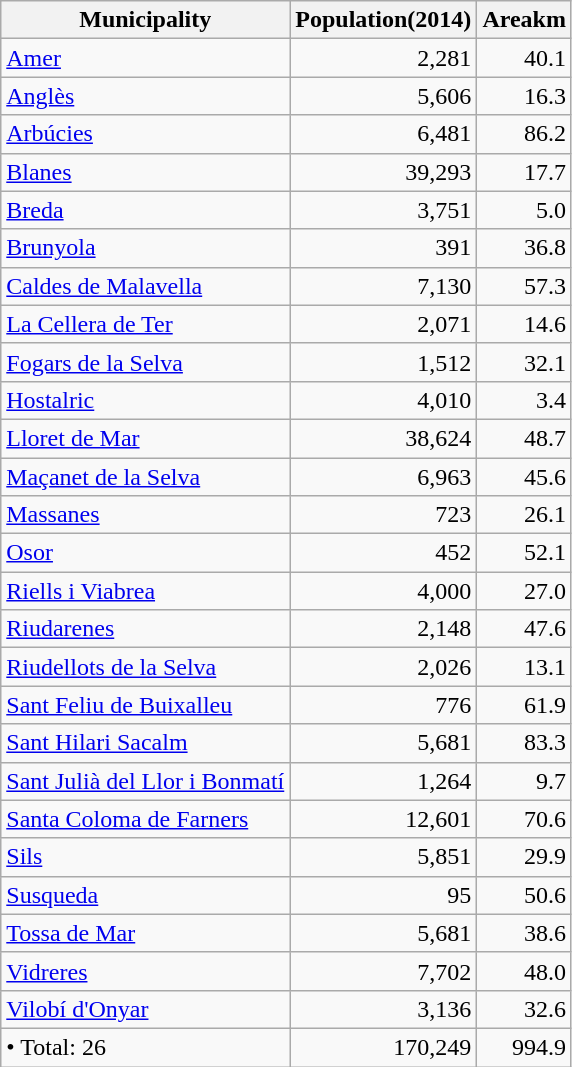<table class="wikitable sortable">
<tr>
<th>Municipality</th>
<th>Population(2014)</th>
<th>Areakm</th>
</tr>
<tr>
<td><a href='#'>Amer</a></td>
<td align=right>2,281</td>
<td align=right>40.1</td>
</tr>
<tr>
<td><a href='#'>Anglès</a></td>
<td align=right>5,606</td>
<td align=right>16.3</td>
</tr>
<tr>
<td><a href='#'>Arbúcies</a></td>
<td align=right>6,481</td>
<td align=right>86.2</td>
</tr>
<tr>
<td><a href='#'>Blanes</a></td>
<td align=right>39,293</td>
<td align=right>17.7</td>
</tr>
<tr>
<td><a href='#'>Breda</a></td>
<td align=right>3,751</td>
<td align=right>5.0</td>
</tr>
<tr>
<td><a href='#'>Brunyola</a></td>
<td align=right>391</td>
<td align=right>36.8</td>
</tr>
<tr>
<td><a href='#'>Caldes de Malavella</a></td>
<td align=right>7,130</td>
<td align=right>57.3</td>
</tr>
<tr>
<td><a href='#'>La Cellera de Ter</a></td>
<td align=right>2,071</td>
<td align=right>14.6</td>
</tr>
<tr>
<td><a href='#'>Fogars de la Selva</a></td>
<td align=right>1,512</td>
<td align=right>32.1</td>
</tr>
<tr>
<td><a href='#'>Hostalric</a></td>
<td align=right>4,010</td>
<td align=right>3.4</td>
</tr>
<tr>
<td><a href='#'>Lloret de Mar</a></td>
<td align=right>38,624</td>
<td align=right>48.7</td>
</tr>
<tr>
<td><a href='#'>Maçanet de la Selva</a></td>
<td align=right>6,963</td>
<td align=right>45.6</td>
</tr>
<tr>
<td><a href='#'>Massanes</a></td>
<td align=right>723</td>
<td align=right>26.1</td>
</tr>
<tr>
<td><a href='#'>Osor</a></td>
<td align=right>452</td>
<td align=right>52.1</td>
</tr>
<tr>
<td><a href='#'>Riells i Viabrea</a></td>
<td align=right>4,000</td>
<td align=right>27.0</td>
</tr>
<tr>
<td><a href='#'>Riudarenes</a></td>
<td align=right>2,148</td>
<td align=right>47.6</td>
</tr>
<tr>
<td><a href='#'>Riudellots de la Selva</a></td>
<td align=right>2,026</td>
<td align=right>13.1</td>
</tr>
<tr>
<td><a href='#'>Sant Feliu de Buixalleu</a></td>
<td align=right>776</td>
<td align=right>61.9</td>
</tr>
<tr>
<td><a href='#'>Sant Hilari Sacalm</a></td>
<td align=right>5,681</td>
<td align=right>83.3</td>
</tr>
<tr>
<td><a href='#'>Sant Julià del Llor i Bonmatí</a></td>
<td align=right>1,264</td>
<td align=right>9.7</td>
</tr>
<tr>
<td><a href='#'>Santa Coloma de Farners</a></td>
<td align=right>12,601</td>
<td align=right>70.6</td>
</tr>
<tr>
<td><a href='#'>Sils</a></td>
<td align=right>5,851</td>
<td align=right>29.9</td>
</tr>
<tr>
<td><a href='#'>Susqueda</a></td>
<td align=right>95</td>
<td align=right>50.6</td>
</tr>
<tr>
<td><a href='#'>Tossa de Mar</a></td>
<td align=right>5,681</td>
<td align=right>38.6</td>
</tr>
<tr>
<td><a href='#'>Vidreres</a></td>
<td align=right>7,702</td>
<td align=right>48.0</td>
</tr>
<tr>
<td><a href='#'>Vilobí d'Onyar</a></td>
<td align=right>3,136</td>
<td align=right>32.6</td>
</tr>
<tr>
<td>• Total: 26</td>
<td align=right>170,249</td>
<td align=right>994.9</td>
</tr>
</table>
